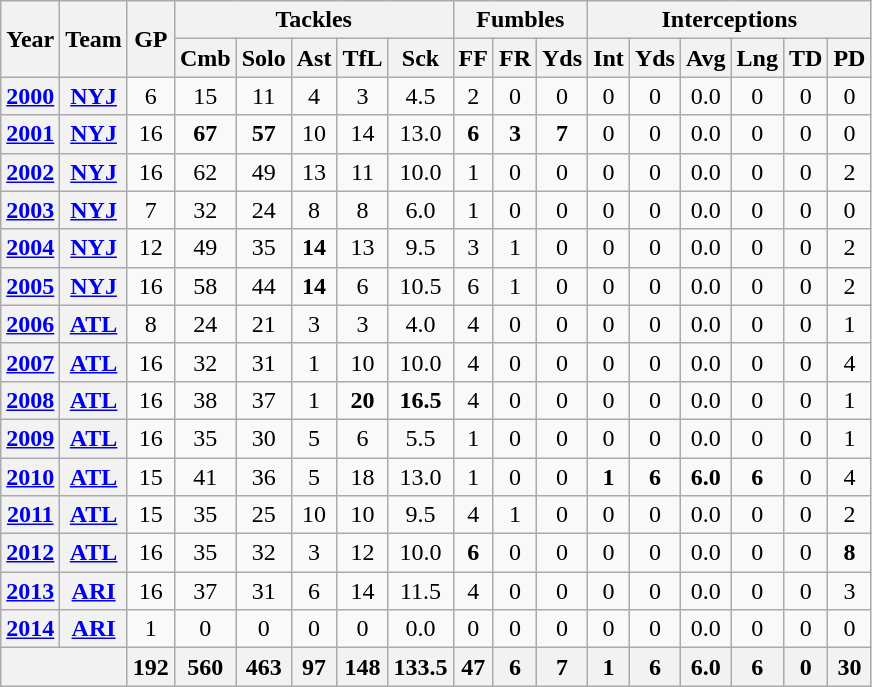<table class=wikitable style="text-align:center;">
<tr>
<th rowspan="2">Year</th>
<th rowspan="2">Team</th>
<th rowspan="2">GP</th>
<th colspan="5">Tackles</th>
<th colspan="3">Fumbles</th>
<th colspan="6">Interceptions</th>
</tr>
<tr>
<th>Cmb</th>
<th>Solo</th>
<th>Ast</th>
<th>TfL</th>
<th>Sck</th>
<th>FF</th>
<th>FR</th>
<th>Yds</th>
<th>Int</th>
<th>Yds</th>
<th>Avg</th>
<th>Lng</th>
<th>TD</th>
<th>PD</th>
</tr>
<tr>
<th><a href='#'>2000</a></th>
<th><a href='#'>NYJ</a></th>
<td>6</td>
<td>15</td>
<td>11</td>
<td>4</td>
<td>3</td>
<td>4.5</td>
<td>2</td>
<td>0</td>
<td>0</td>
<td>0</td>
<td>0</td>
<td>0.0</td>
<td>0</td>
<td>0</td>
<td>0</td>
</tr>
<tr>
<th><a href='#'>2001</a></th>
<th><a href='#'>NYJ</a></th>
<td>16</td>
<td><strong>67</strong></td>
<td><strong>57</strong></td>
<td>10</td>
<td>14</td>
<td>13.0</td>
<td><strong>6</strong></td>
<td><strong>3</strong></td>
<td><strong>7</strong></td>
<td>0</td>
<td>0</td>
<td>0.0</td>
<td>0</td>
<td>0</td>
<td>0</td>
</tr>
<tr>
<th><a href='#'>2002</a></th>
<th><a href='#'>NYJ</a></th>
<td>16</td>
<td>62</td>
<td>49</td>
<td>13</td>
<td>11</td>
<td>10.0</td>
<td>1</td>
<td>0</td>
<td>0</td>
<td>0</td>
<td>0</td>
<td>0.0</td>
<td>0</td>
<td>0</td>
<td>2</td>
</tr>
<tr>
<th><a href='#'>2003</a></th>
<th><a href='#'>NYJ</a></th>
<td>7</td>
<td>32</td>
<td>24</td>
<td>8</td>
<td>8</td>
<td>6.0</td>
<td>1</td>
<td>0</td>
<td>0</td>
<td>0</td>
<td>0</td>
<td>0.0</td>
<td>0</td>
<td>0</td>
<td>0</td>
</tr>
<tr>
<th><a href='#'>2004</a></th>
<th><a href='#'>NYJ</a></th>
<td>12</td>
<td>49</td>
<td>35</td>
<td><strong>14</strong></td>
<td>13</td>
<td>9.5</td>
<td>3</td>
<td>1</td>
<td>0</td>
<td>0</td>
<td>0</td>
<td>0.0</td>
<td>0</td>
<td>0</td>
<td>2</td>
</tr>
<tr>
<th><a href='#'>2005</a></th>
<th><a href='#'>NYJ</a></th>
<td>16</td>
<td>58</td>
<td>44</td>
<td><strong>14</strong></td>
<td>6</td>
<td>10.5</td>
<td>6</td>
<td>1</td>
<td>0</td>
<td>0</td>
<td>0</td>
<td>0.0</td>
<td>0</td>
<td>0</td>
<td>2</td>
</tr>
<tr>
<th><a href='#'>2006</a></th>
<th><a href='#'>ATL</a></th>
<td>8</td>
<td>24</td>
<td>21</td>
<td>3</td>
<td>3</td>
<td>4.0</td>
<td>4</td>
<td>0</td>
<td>0</td>
<td>0</td>
<td>0</td>
<td>0.0</td>
<td>0</td>
<td>0</td>
<td>1</td>
</tr>
<tr>
<th><a href='#'>2007</a></th>
<th><a href='#'>ATL</a></th>
<td>16</td>
<td>32</td>
<td>31</td>
<td>1</td>
<td>10</td>
<td>10.0</td>
<td>4</td>
<td>0</td>
<td>0</td>
<td>0</td>
<td>0</td>
<td>0.0</td>
<td>0</td>
<td>0</td>
<td>4</td>
</tr>
<tr>
<th><a href='#'>2008</a></th>
<th><a href='#'>ATL</a></th>
<td>16</td>
<td>38</td>
<td>37</td>
<td>1</td>
<td><strong>20</strong></td>
<td><strong>16.5</strong></td>
<td>4</td>
<td>0</td>
<td>0</td>
<td>0</td>
<td>0</td>
<td>0.0</td>
<td>0</td>
<td>0</td>
<td>1</td>
</tr>
<tr>
<th><a href='#'>2009</a></th>
<th><a href='#'>ATL</a></th>
<td>16</td>
<td>35</td>
<td>30</td>
<td>5</td>
<td>6</td>
<td>5.5</td>
<td>1</td>
<td>0</td>
<td>0</td>
<td>0</td>
<td>0</td>
<td>0.0</td>
<td>0</td>
<td>0</td>
<td>1</td>
</tr>
<tr>
<th><a href='#'>2010</a></th>
<th><a href='#'>ATL</a></th>
<td>15</td>
<td>41</td>
<td>36</td>
<td>5</td>
<td>18</td>
<td>13.0</td>
<td>1</td>
<td>0</td>
<td>0</td>
<td><strong>1</strong></td>
<td><strong>6</strong></td>
<td><strong>6.0</strong></td>
<td><strong>6</strong></td>
<td>0</td>
<td>4</td>
</tr>
<tr>
<th><a href='#'>2011</a></th>
<th><a href='#'>ATL</a></th>
<td>15</td>
<td>35</td>
<td>25</td>
<td>10</td>
<td>10</td>
<td>9.5</td>
<td>4</td>
<td>1</td>
<td>0</td>
<td>0</td>
<td>0</td>
<td>0.0</td>
<td>0</td>
<td>0</td>
<td>2</td>
</tr>
<tr>
<th><a href='#'>2012</a></th>
<th><a href='#'>ATL</a></th>
<td>16</td>
<td>35</td>
<td>32</td>
<td>3</td>
<td>12</td>
<td>10.0</td>
<td><strong>6</strong></td>
<td>0</td>
<td>0</td>
<td>0</td>
<td>0</td>
<td>0.0</td>
<td>0</td>
<td>0</td>
<td><strong>8</strong></td>
</tr>
<tr>
<th><a href='#'>2013</a></th>
<th><a href='#'>ARI</a></th>
<td>16</td>
<td>37</td>
<td>31</td>
<td>6</td>
<td>14</td>
<td>11.5</td>
<td>4</td>
<td>0</td>
<td>0</td>
<td>0</td>
<td>0</td>
<td>0.0</td>
<td>0</td>
<td>0</td>
<td>3</td>
</tr>
<tr>
<th><a href='#'>2014</a></th>
<th><a href='#'>ARI</a></th>
<td>1</td>
<td>0</td>
<td>0</td>
<td>0</td>
<td>0</td>
<td>0.0</td>
<td>0</td>
<td>0</td>
<td>0</td>
<td>0</td>
<td>0</td>
<td>0.0</td>
<td>0</td>
<td>0</td>
<td>0</td>
</tr>
<tr>
<th colspan="2"></th>
<th>192</th>
<th>560</th>
<th>463</th>
<th>97</th>
<th>148</th>
<th>133.5</th>
<th>47</th>
<th>6</th>
<th>7</th>
<th>1</th>
<th>6</th>
<th>6.0</th>
<th>6</th>
<th>0</th>
<th>30</th>
</tr>
</table>
